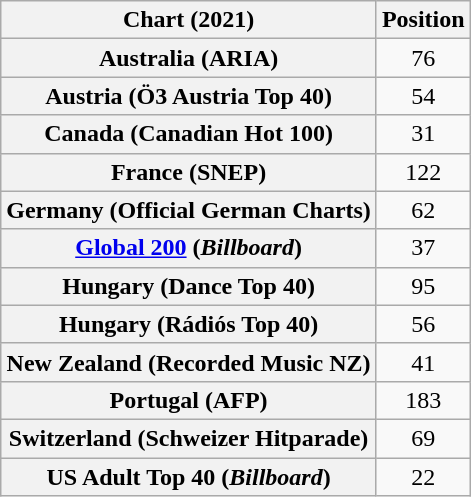<table class="wikitable sortable plainrowheaders" style="text-align:center">
<tr>
<th scope="col">Chart (2021)</th>
<th scope="col">Position</th>
</tr>
<tr>
<th scope="row">Australia (ARIA)</th>
<td>76</td>
</tr>
<tr>
<th scope="row">Austria (Ö3 Austria Top 40)</th>
<td>54</td>
</tr>
<tr>
<th scope="row">Canada (Canadian Hot 100)</th>
<td>31</td>
</tr>
<tr>
<th scope="row">France (SNEP)</th>
<td>122</td>
</tr>
<tr>
<th scope="row">Germany (Official German Charts)</th>
<td>62</td>
</tr>
<tr>
<th scope="row"><a href='#'>Global 200</a> (<em>Billboard</em>)</th>
<td>37</td>
</tr>
<tr>
<th scope="row">Hungary (Dance Top 40)</th>
<td>95</td>
</tr>
<tr>
<th scope="row">Hungary (Rádiós Top 40)</th>
<td>56</td>
</tr>
<tr>
<th scope="row">New Zealand (Recorded Music NZ)</th>
<td>41</td>
</tr>
<tr>
<th scope="row">Portugal (AFP)</th>
<td>183</td>
</tr>
<tr>
<th scope="row">Switzerland (Schweizer Hitparade)</th>
<td>69</td>
</tr>
<tr>
<th scope="row">US Adult Top 40 (<em>Billboard</em>)</th>
<td>22</td>
</tr>
</table>
